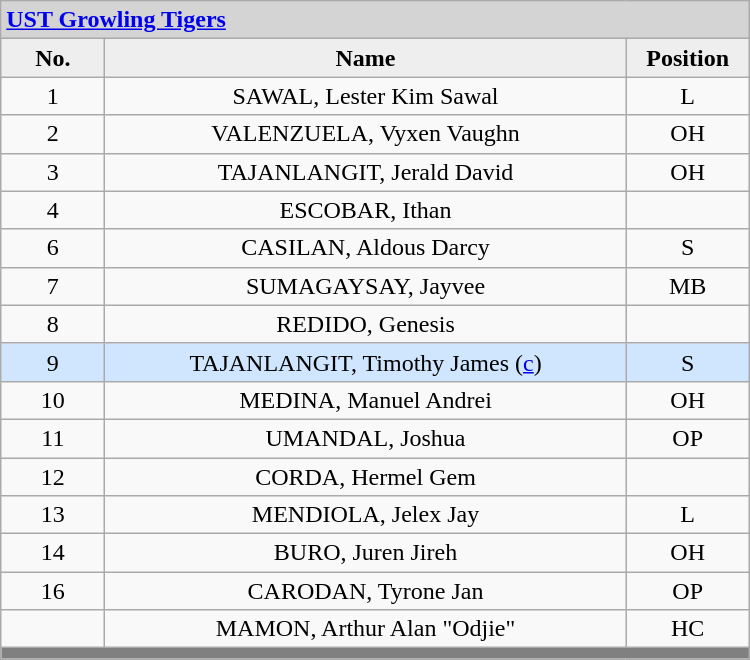<table class='wikitable mw-collapsible mw-collapsed' style="text-align: center; width: 500px; border: none">
<tr>
<th style="background:#D4D4D4; text-align:left;" colspan=3><a href='#'>UST Growling Tigers</a></th>
</tr>
<tr style="background:#EEEEEE; font-weight:bold;">
<td width=10%>No.</td>
<td width=50%>Name</td>
<td width=10%>Position</td>
</tr>
<tr>
<td>1</td>
<td>SAWAL, Lester Kim Sawal</td>
<td>L</td>
</tr>
<tr>
<td>2</td>
<td>VALENZUELA, Vyxen Vaughn</td>
<td>OH</td>
</tr>
<tr>
<td>3</td>
<td>TAJANLANGIT, Jerald David</td>
<td>OH</td>
</tr>
<tr>
<td>4</td>
<td>ESCOBAR, Ithan</td>
<td></td>
</tr>
<tr>
<td>6</td>
<td>CASILAN, Aldous Darcy</td>
<td>S</td>
</tr>
<tr>
<td>7</td>
<td>SUMAGAYSAY, Jayvee</td>
<td>MB</td>
</tr>
<tr>
<td>8</td>
<td>REDIDO, Genesis</td>
<td></td>
</tr>
<tr style="background: #D0E6FF;">
<td>9</td>
<td>TAJANLANGIT, Timothy James (<a href='#'>c</a>)</td>
<td>S</td>
</tr>
<tr>
<td>10</td>
<td>MEDINA, Manuel Andrei</td>
<td>OH</td>
</tr>
<tr>
<td>11</td>
<td>UMANDAL, Joshua</td>
<td>OP</td>
</tr>
<tr>
<td>12</td>
<td>CORDA, Hermel Gem</td>
<td></td>
</tr>
<tr>
<td>13</td>
<td>MENDIOLA, Jelex  Jay</td>
<td>L</td>
</tr>
<tr>
<td>14</td>
<td>BURO, Juren Jireh</td>
<td>OH</td>
</tr>
<tr>
<td>16</td>
<td>CARODAN, Tyrone Jan</td>
<td>OP</td>
</tr>
<tr>
<td></td>
<td>MAMON, Arthur Alan "Odjie"</td>
<td>HC</td>
</tr>
<tr>
<th style='background: grey;' colspan=3></th>
</tr>
</table>
